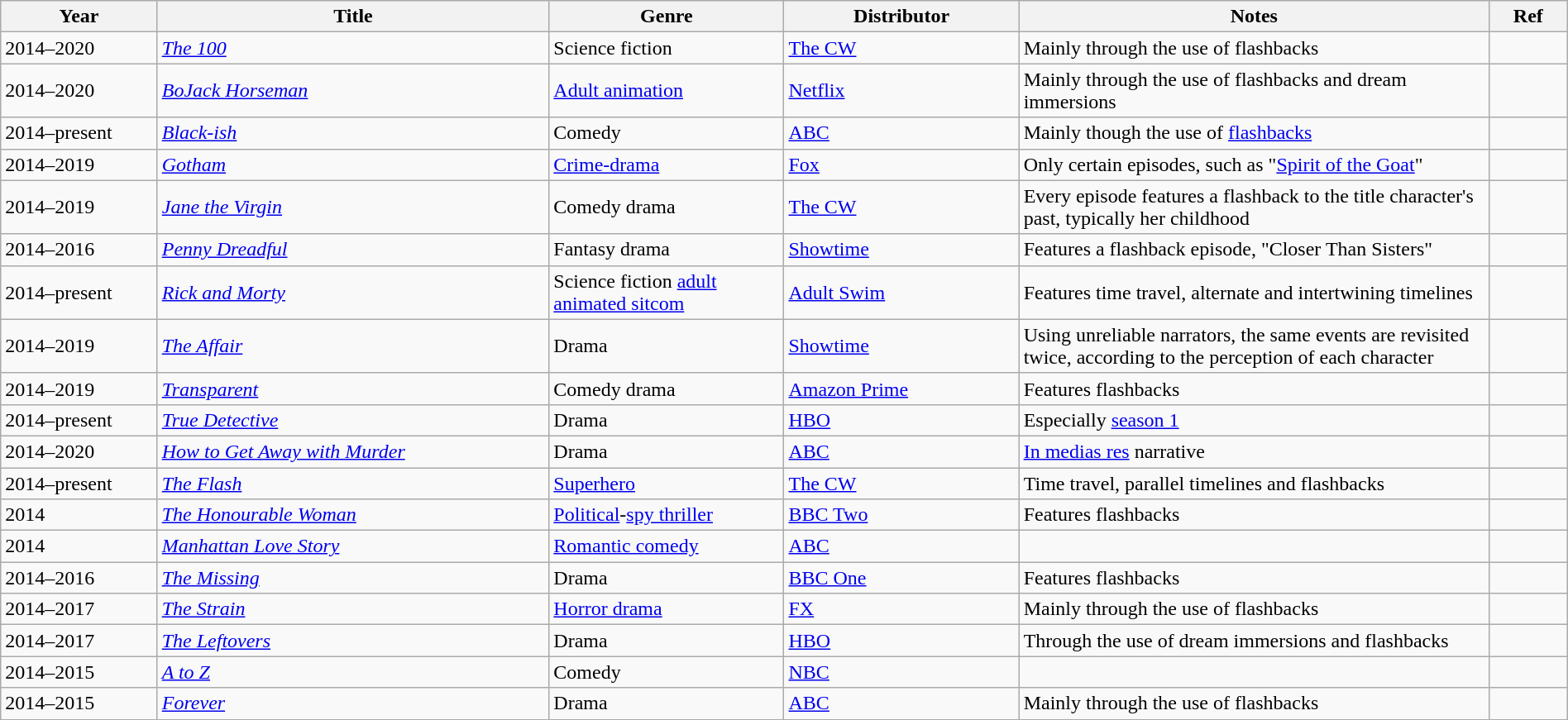<table class="wikitable sortable" style="width:100%; font-size:100%;">
<tr>
<th style="width:10%;">Year</th>
<th style="width:25%;">Title</th>
<th style="width:15%;">Genre</th>
<th style="width:15%;">Distributor</th>
<th style="width:30%;">Notes</th>
<th style="width:5%;">Ref</th>
</tr>
<tr>
<td>2014–2020</td>
<td><em><a href='#'>The 100</a></em></td>
<td>Science fiction</td>
<td><a href='#'>The CW</a></td>
<td>Mainly through the use of flashbacks</td>
<td></td>
</tr>
<tr>
<td>2014–2020</td>
<td><em><a href='#'>BoJack Horseman</a></em></td>
<td><a href='#'>Adult animation</a></td>
<td><a href='#'>Netflix</a></td>
<td>Mainly through the use of flashbacks and dream immersions</td>
<td></td>
</tr>
<tr>
<td>2014–present</td>
<td><em><a href='#'>Black-ish</a></em></td>
<td>Comedy</td>
<td><a href='#'>ABC</a></td>
<td>Mainly though the use of <a href='#'>flashbacks</a></td>
<td></td>
</tr>
<tr>
<td>2014–2019</td>
<td><em><a href='#'>Gotham</a></em></td>
<td><a href='#'>Crime-drama</a></td>
<td><a href='#'>Fox</a></td>
<td>Only certain episodes, such as "<a href='#'>Spirit of the Goat</a>"</td>
<td></td>
</tr>
<tr>
<td>2014–2019</td>
<td><em><a href='#'>Jane the Virgin</a></em></td>
<td>Comedy drama</td>
<td><a href='#'>The CW</a></td>
<td>Every episode features a flashback to the title character's past, typically her childhood</td>
<td></td>
</tr>
<tr>
<td>2014–2016</td>
<td><em><a href='#'>Penny Dreadful</a></em></td>
<td>Fantasy drama</td>
<td><a href='#'>Showtime</a></td>
<td>Features a flashback episode, "Closer Than Sisters"</td>
<td></td>
</tr>
<tr>
<td>2014–present</td>
<td><em><a href='#'>Rick and Morty</a></em></td>
<td>Science fiction <a href='#'>adult animated sitcom</a></td>
<td><a href='#'>Adult Swim</a></td>
<td>Features time travel, alternate and intertwining timelines</td>
<td></td>
</tr>
<tr>
<td>2014–2019</td>
<td><em><a href='#'>The Affair</a></em></td>
<td>Drama</td>
<td><a href='#'>Showtime</a></td>
<td>Using unreliable narrators, the same events are revisited twice, according to the perception of each character</td>
<td></td>
</tr>
<tr>
<td>2014–2019</td>
<td><em><a href='#'>Transparent</a></em></td>
<td>Comedy drama</td>
<td><a href='#'>Amazon Prime</a></td>
<td>Features flashbacks</td>
<td></td>
</tr>
<tr>
<td>2014–present</td>
<td><em><a href='#'>True Detective</a></em></td>
<td>Drama</td>
<td><a href='#'>HBO</a></td>
<td>Especially <a href='#'>season 1</a></td>
<td></td>
</tr>
<tr>
<td>2014–2020</td>
<td><em><a href='#'>How to Get Away with Murder</a></em></td>
<td>Drama</td>
<td><a href='#'>ABC</a></td>
<td><a href='#'>In medias res</a> narrative</td>
<td></td>
</tr>
<tr>
<td>2014–present</td>
<td><em><a href='#'>The Flash</a></em></td>
<td><a href='#'>Superhero</a></td>
<td><a href='#'>The CW</a></td>
<td>Time travel, parallel timelines and flashbacks</td>
<td></td>
</tr>
<tr>
<td>2014</td>
<td><em><a href='#'>The Honourable Woman</a></em></td>
<td><a href='#'>Political</a>-<a href='#'>spy thriller</a></td>
<td><a href='#'>BBC Two</a></td>
<td>Features flashbacks</td>
<td></td>
</tr>
<tr>
<td>2014</td>
<td><em><a href='#'>Manhattan Love Story</a></em></td>
<td><a href='#'>Romantic comedy</a></td>
<td><a href='#'>ABC</a></td>
<td></td>
<td></td>
</tr>
<tr>
<td>2014–2016</td>
<td><em><a href='#'>The Missing</a></em></td>
<td>Drama</td>
<td><a href='#'>BBC One</a></td>
<td>Features flashbacks</td>
<td></td>
</tr>
<tr>
<td>2014–2017</td>
<td><em><a href='#'>The Strain</a></em></td>
<td><a href='#'>Horror drama</a></td>
<td><a href='#'>FX</a></td>
<td>Mainly through the use of flashbacks</td>
<td></td>
</tr>
<tr>
<td>2014–2017</td>
<td><em><a href='#'>The Leftovers</a></em></td>
<td>Drama</td>
<td><a href='#'>HBO</a></td>
<td>Through the use of dream immersions and flashbacks</td>
<td></td>
</tr>
<tr>
<td>2014–2015</td>
<td><em><a href='#'>A to Z</a></em></td>
<td>Comedy</td>
<td><a href='#'>NBC</a></td>
<td></td>
<td></td>
</tr>
<tr>
<td>2014–2015</td>
<td><em><a href='#'>Forever</a></em></td>
<td>Drama</td>
<td><a href='#'>ABC</a></td>
<td>Mainly through the use of flashbacks</td>
<td></td>
</tr>
</table>
